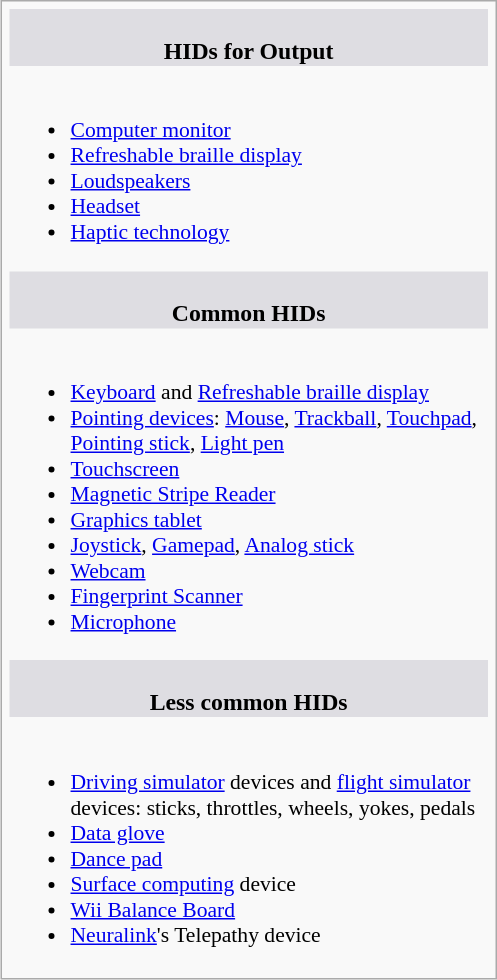<table class="infobox" style="width: 23em; text-align: left; font-size: 90%;" cellspacing="2">
<tr>
<td style="background:#dedde2; font-size:110%; text-align:center;" colspan="2"><br><strong>HIDs for Output</strong></td>
</tr>
<tr>
<td><br><ul><li><a href='#'>Computer monitor</a></li><li><a href='#'>Refreshable braille display</a></li><li><a href='#'>Loudspeakers</a></li><li><a href='#'>Headset</a></li><li><a href='#'>Haptic technology</a></li></ul></td>
</tr>
<tr>
<td style="background:#dedde2; font-size:110%; text-align:center;" colspan="2"><br><strong>Common HIDs</strong></td>
</tr>
<tr>
<td><br><ul><li><a href='#'>Keyboard</a> and <a href='#'>Refreshable braille display</a></li><li><a href='#'>Pointing devices</a>: <a href='#'>Mouse</a>, <a href='#'>Trackball</a>, <a href='#'>Touchpad</a>, <a href='#'>Pointing stick</a>, <a href='#'>Light pen</a></li><li><a href='#'>Touchscreen</a></li><li><a href='#'>Magnetic Stripe Reader</a></li><li><a href='#'>Graphics tablet</a></li><li><a href='#'>Joystick</a>, <a href='#'>Gamepad</a>, <a href='#'>Analog stick</a></li><li><a href='#'>Webcam</a></li><li><a href='#'>Fingerprint Scanner</a></li><li><a href='#'>Microphone</a></li></ul></td>
</tr>
<tr>
<td style="background:#dedde2; font-size:110%; text-align:center;" colspan="2"><br><strong>Less common HIDs</strong></td>
</tr>
<tr>
<td><br><ul><li><a href='#'>Driving simulator</a> devices and <a href='#'>flight simulator</a> devices: sticks, throttles, wheels, yokes, pedals</li><li><a href='#'>Data glove</a></li><li><a href='#'>Dance pad</a></li><li><a href='#'>Surface computing</a> device</li><li><a href='#'>Wii Balance Board</a></li><li><a href='#'>Neuralink</a>'s Telepathy device</li></ul></td>
</tr>
</table>
